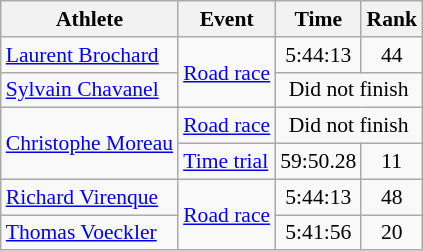<table class=wikitable style="font-size:90%">
<tr>
<th>Athlete</th>
<th>Event</th>
<th>Time</th>
<th>Rank</th>
</tr>
<tr align=center>
<td align=left><a href='#'>Laurent Brochard</a></td>
<td align=left rowspan=2><a href='#'>Road race</a></td>
<td>5:44:13</td>
<td>44</td>
</tr>
<tr align=center>
<td align=left><a href='#'>Sylvain Chavanel</a></td>
<td colspan=2>Did not finish</td>
</tr>
<tr align=center>
<td align=left rowspan=2><a href='#'>Christophe Moreau</a></td>
<td align=left><a href='#'>Road race</a></td>
<td colspan=2>Did not finish</td>
</tr>
<tr align=center>
<td align=left><a href='#'>Time trial</a></td>
<td>59:50.28</td>
<td>11</td>
</tr>
<tr align=center>
<td align=left><a href='#'>Richard Virenque</a></td>
<td align=left rowspan=2><a href='#'>Road race</a></td>
<td>5:44:13</td>
<td>48</td>
</tr>
<tr align=center>
<td align=left><a href='#'>Thomas Voeckler</a></td>
<td>5:41:56</td>
<td>20</td>
</tr>
</table>
